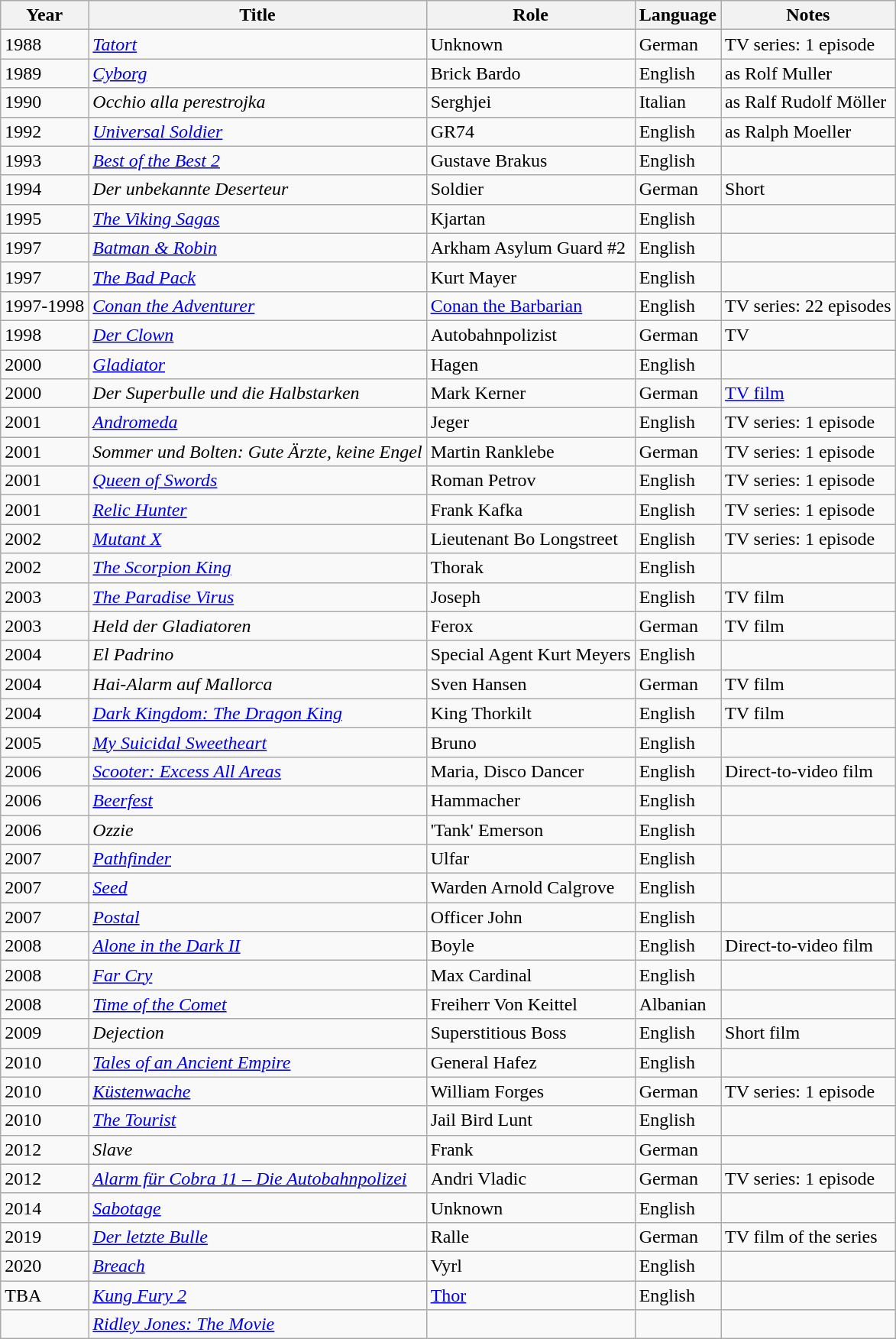<table class="wikitable sortable">
<tr>
<th>Year</th>
<th>Title</th>
<th>Role</th>
<th>Language</th>
<th class = "unsortable">Notes</th>
</tr>
<tr>
<td>1988</td>
<td><em><a href='#'>Tatort</a></em></td>
<td>Unknown</td>
<td>German</td>
<td>TV series: 1 episode</td>
</tr>
<tr>
<td>1989</td>
<td><em><a href='#'>Cyborg</a></em></td>
<td>Brick Bardo</td>
<td>English</td>
<td>as Rolf Muller</td>
</tr>
<tr>
<td>1990</td>
<td><em>Occhio alla perestrojka</em></td>
<td>Serghjei</td>
<td>Italian</td>
<td>as Ralf Rudolf Möller</td>
</tr>
<tr>
<td>1992</td>
<td><em><a href='#'>Universal Soldier</a></em></td>
<td>GR74</td>
<td>English</td>
<td>as Ralph Moeller</td>
</tr>
<tr>
<td>1993</td>
<td><em><a href='#'>Best of the Best 2</a></em></td>
<td>Gustave Brakus</td>
<td>English</td>
<td></td>
</tr>
<tr>
<td>1994</td>
<td><em>Der unbekannte Deserteur</em></td>
<td>Soldier</td>
<td>German</td>
<td>Short</td>
</tr>
<tr>
<td>1995</td>
<td><em><a href='#'>The Viking Sagas</a></em></td>
<td>Kjartan</td>
<td>English</td>
<td></td>
</tr>
<tr>
<td>1997</td>
<td><em><a href='#'>Batman & Robin</a></em></td>
<td>Arkham Asylum Guard #2</td>
<td>English</td>
<td></td>
</tr>
<tr>
<td>1997</td>
<td><em><a href='#'>The Bad Pack</a></em></td>
<td>Kurt Mayer</td>
<td>English</td>
<td></td>
</tr>
<tr>
<td>1997-1998</td>
<td><em><a href='#'>Conan the Adventurer</a></em></td>
<td><a href='#'>Conan the Barbarian</a></td>
<td>English</td>
<td>TV series: 22 episodes</td>
</tr>
<tr>
<td>1998</td>
<td><em><a href='#'>Der Clown</a></em></td>
<td>Autobahnpolizist</td>
<td>German</td>
<td>TV</td>
</tr>
<tr>
<td>2000</td>
<td><em><a href='#'>Gladiator</a></em></td>
<td>Hagen</td>
<td>English</td>
<td></td>
</tr>
<tr>
<td>2000</td>
<td><em>Der Superbulle und die Halbstarken</em></td>
<td>Mark Kerner</td>
<td>German</td>
<td><a href='#'>TV film</a></td>
</tr>
<tr>
<td>2001</td>
<td><em><a href='#'>Andromeda</a></em></td>
<td>Jeger</td>
<td>English</td>
<td>TV series: 1 episode</td>
</tr>
<tr>
<td>2001</td>
<td><em>Sommer und Bolten: Gute Ärzte, keine Engel</em></td>
<td>Martin Ranklebe</td>
<td>German</td>
<td>TV series: 1 episode</td>
</tr>
<tr>
<td>2001</td>
<td><em><a href='#'>Queen of Swords</a></em></td>
<td>Roman Petrov</td>
<td>English</td>
<td>TV series: 1 episode</td>
</tr>
<tr>
<td>2001</td>
<td><em><a href='#'>Relic Hunter</a></em></td>
<td>Frank Kafka</td>
<td>English</td>
<td>TV series: 1 episode</td>
</tr>
<tr>
<td>2002</td>
<td><em><a href='#'>Mutant X</a></em></td>
<td>Lieutenant Bo Longstreet</td>
<td>English</td>
<td>TV series: 1 episode</td>
</tr>
<tr>
<td>2002</td>
<td><em><a href='#'>The Scorpion King</a></em></td>
<td>Thorak</td>
<td>English</td>
<td></td>
</tr>
<tr>
<td>2003</td>
<td><em><a href='#'>The Paradise Virus</a></em></td>
<td>Joseph</td>
<td>English</td>
<td>TV film</td>
</tr>
<tr>
<td>2003</td>
<td><em>Held der Gladiatoren</em></td>
<td>Ferox</td>
<td>German</td>
<td>TV film</td>
</tr>
<tr>
<td>2004</td>
<td><em>El Padrino</em></td>
<td>Special Agent Kurt Meyers</td>
<td>English</td>
<td></td>
</tr>
<tr>
<td>2004</td>
<td><em>Hai-Alarm auf Mallorca</em></td>
<td>Sven Hansen</td>
<td>German</td>
<td>TV film</td>
</tr>
<tr>
<td>2004</td>
<td><em><a href='#'>Dark Kingdom: The Dragon King</a></em></td>
<td>King Thorkilt</td>
<td>English</td>
<td>TV film</td>
</tr>
<tr>
<td>2005</td>
<td><em><a href='#'>My Suicidal Sweetheart</a></em></td>
<td>Bruno</td>
<td>English</td>
<td></td>
</tr>
<tr>
<td>2006</td>
<td><em><a href='#'>Scooter: Excess All Areas</a></em></td>
<td>Maria, Disco Dancer</td>
<td>English</td>
<td>Direct-to-video film</td>
</tr>
<tr>
<td>2006</td>
<td><em><a href='#'>Beerfest</a></em></td>
<td>Hammacher</td>
<td>English</td>
<td></td>
</tr>
<tr>
<td>2006</td>
<td><em>Ozzie</em></td>
<td>'Tank' Emerson</td>
<td>English</td>
<td></td>
</tr>
<tr>
<td>2007</td>
<td><em><a href='#'>Pathfinder</a></em></td>
<td>Ulfar</td>
<td>English</td>
<td></td>
</tr>
<tr>
<td>2007</td>
<td><em><a href='#'>Seed</a></em></td>
<td>Warden Arnold Calgrove</td>
<td>English</td>
<td></td>
</tr>
<tr>
<td>2007</td>
<td><em><a href='#'>Postal</a></em></td>
<td>Officer John</td>
<td>English</td>
<td></td>
</tr>
<tr>
<td>2008</td>
<td><em><a href='#'>Alone in the Dark II</a></em></td>
<td>Boyle</td>
<td>English</td>
<td>Direct-to-video film</td>
</tr>
<tr>
<td>2008</td>
<td><em><a href='#'>Far Cry</a></em></td>
<td>Max Cardinal</td>
<td>English</td>
<td></td>
</tr>
<tr>
<td>2008</td>
<td><em><a href='#'>Time of the Comet</a></em></td>
<td>Freiherr Von Keittel</td>
<td>Albanian</td>
<td></td>
</tr>
<tr>
<td>2009</td>
<td><em>Dejection</em></td>
<td>Superstitious Boss</td>
<td>English</td>
<td>Short film</td>
</tr>
<tr>
<td>2010</td>
<td><em><a href='#'>Tales of an Ancient Empire</a></em></td>
<td>General Hafez</td>
<td>English</td>
<td></td>
</tr>
<tr>
<td>2010</td>
<td><em><a href='#'>Küstenwache</a></em></td>
<td>William Forges</td>
<td>German</td>
<td>TV series: 1 episode</td>
</tr>
<tr>
<td>2010</td>
<td><em><a href='#'>The Tourist</a></em></td>
<td>Jail Bird Lunt</td>
<td>English</td>
<td></td>
</tr>
<tr>
<td>2012</td>
<td><em>Slave</em></td>
<td>Frank</td>
<td>German</td>
<td></td>
</tr>
<tr>
<td>2012</td>
<td><em><a href='#'>Alarm für Cobra 11 – Die Autobahnpolizei</a></em></td>
<td>Andri Vladic</td>
<td>German</td>
<td>TV series: 1 episode</td>
</tr>
<tr>
<td>2014</td>
<td><em><a href='#'>Sabotage</a></em></td>
<td>Unknown</td>
<td>English</td>
<td></td>
</tr>
<tr>
<td>2019</td>
<td><em><a href='#'>Der letzte Bulle</a></em></td>
<td>Ralle</td>
<td>German</td>
<td>TV film of the series</td>
</tr>
<tr>
<td>2020</td>
<td><em><a href='#'>Breach</a></em></td>
<td>Vyrl</td>
<td>English</td>
<td></td>
</tr>
<tr>
<td>TBA</td>
<td><em><a href='#'>Kung Fury 2</a></em></td>
<td><a href='#'>Thor</a></td>
<td>English</td>
<td></td>
</tr>
<tr>
<td></td>
<td><em><a href='#'>Ridley Jones: The Movie</a></em></td>
<td></td>
<td></td>
<td></td>
</tr>
</table>
